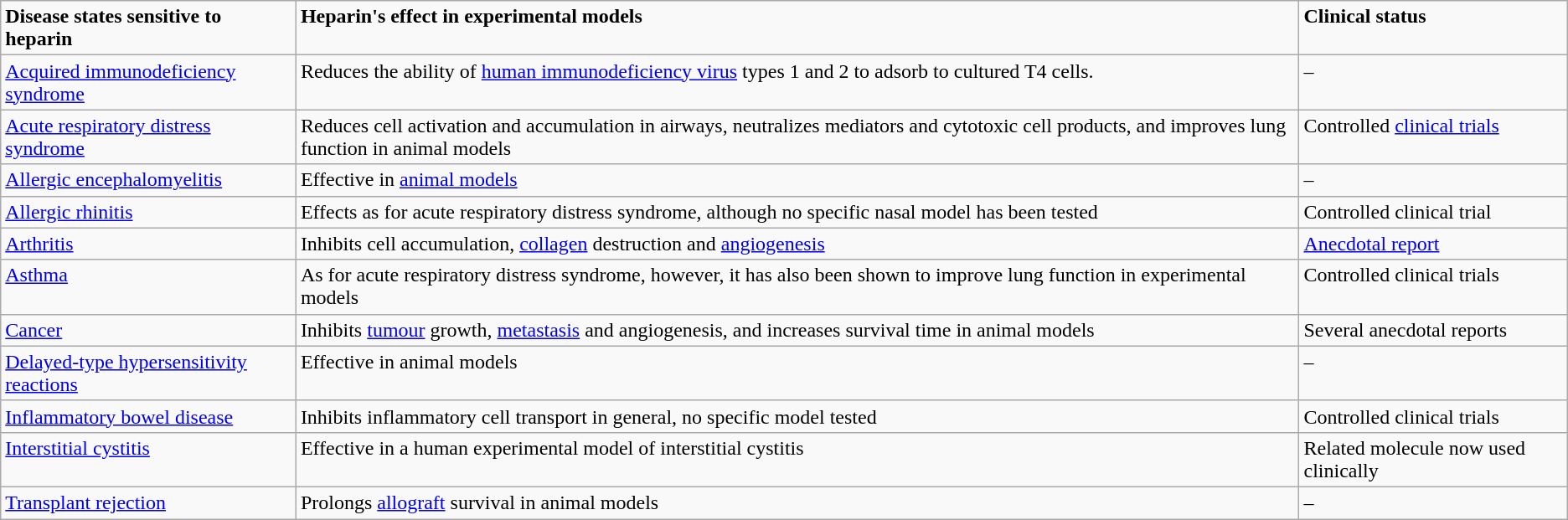<table class="wikitable" style="text-align:left">
<tr valign="top">
<td><strong>Disease states sensitive to heparin</strong></td>
<td><strong>Heparin's effect in experimental models</strong></td>
<td><strong>Clinical status</strong></td>
</tr>
<tr valign="top">
<td><a href='#'>Acquired immunodeficiency syndrome</a></td>
<td>Reduces the ability of <a href='#'>human immunodeficiency virus</a> types 1 and 2 to adsorb to cultured T4 cells.</td>
<td>–</td>
</tr>
<tr valign="top">
<td><a href='#'>Acute respiratory distress syndrome</a></td>
<td>Reduces cell activation and accumulation in airways, neutralizes mediators and cytotoxic cell products, and improves lung function in animal models</td>
<td>Controlled <a href='#'>clinical trials</a></td>
</tr>
<tr valign="top">
<td><a href='#'>Allergic encephalomyelitis</a></td>
<td>Effective in <a href='#'>animal models</a></td>
<td>–</td>
</tr>
<tr valign="top">
<td><a href='#'>Allergic rhinitis</a></td>
<td>Effects as for acute respiratory distress syndrome, although no specific nasal model has been tested</td>
<td>Controlled clinical trial</td>
</tr>
<tr valign="top">
<td><a href='#'>Arthritis</a></td>
<td>Inhibits cell accumulation, <a href='#'>collagen</a> destruction and <a href='#'>angiogenesis</a></td>
<td><a href='#'>Anecdotal report</a></td>
</tr>
<tr valign="top">
<td><a href='#'>Asthma</a></td>
<td>As for acute respiratory distress syndrome, however, it has also been shown to improve lung function in experimental models</td>
<td>Controlled clinical trials</td>
</tr>
<tr valign="top">
<td><a href='#'>Cancer</a></td>
<td>Inhibits <a href='#'>tumour</a> growth, <a href='#'>metastasis</a> and angiogenesis, and increases survival time in animal models</td>
<td>Several anecdotal reports</td>
</tr>
<tr valign="top">
<td><a href='#'>Delayed-type hypersensitivity reactions</a></td>
<td>Effective in animal models</td>
<td>–</td>
</tr>
<tr valign="top">
<td><a href='#'>Inflammatory bowel disease</a></td>
<td>Inhibits inflammatory cell transport in general, no specific model tested</td>
<td>Controlled clinical trials</td>
</tr>
<tr valign="top">
<td><a href='#'>Interstitial cystitis</a></td>
<td>Effective in a human experimental model of interstitial cystitis</td>
<td>Related molecule now used clinically</td>
</tr>
<tr valign="top">
<td><a href='#'>Transplant rejection</a></td>
<td>Prolongs <a href='#'>allograft</a> survival in animal models</td>
<td>–</td>
</tr>
</table>
